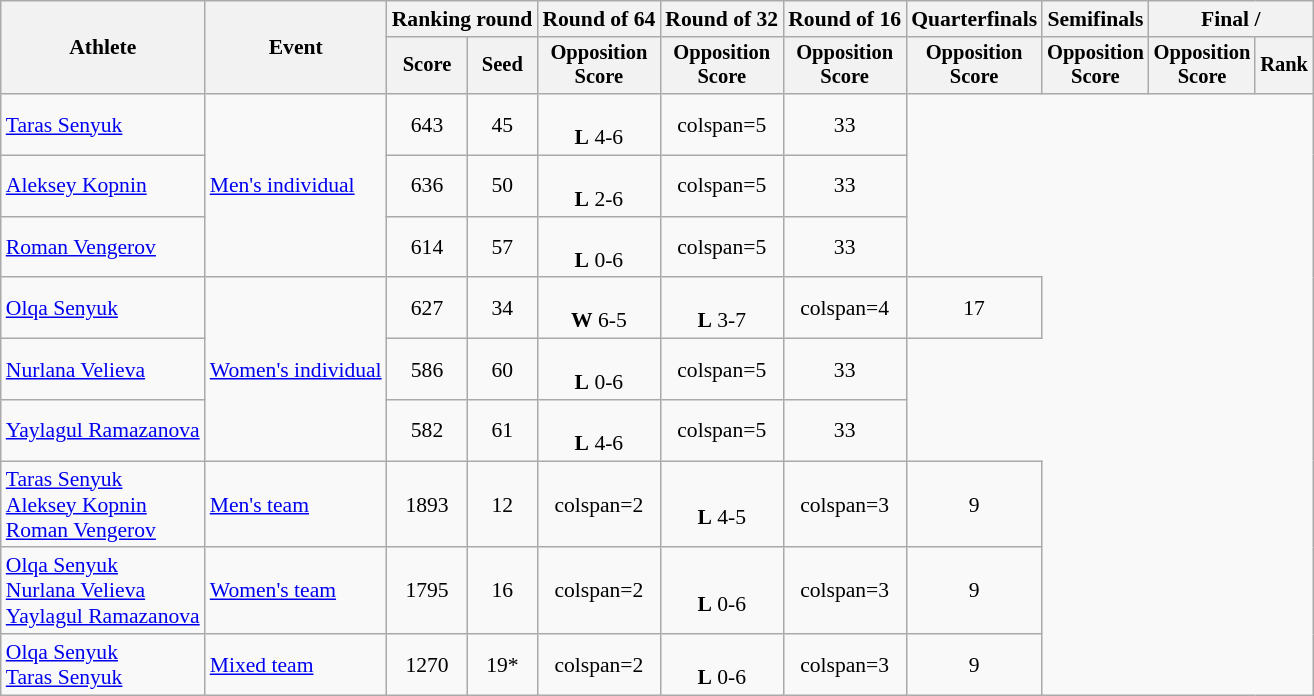<table class="wikitable" style="font-size:90%">
<tr>
<th rowspan=2>Athlete</th>
<th rowspan=2>Event</th>
<th colspan=2>Ranking round</th>
<th>Round of 64</th>
<th>Round of 32</th>
<th>Round of 16</th>
<th>Quarterfinals</th>
<th>Semifinals</th>
<th colspan=2>Final / </th>
</tr>
<tr style="font-size:95%">
<th>Score</th>
<th>Seed</th>
<th>Opposition<br>Score</th>
<th>Opposition<br>Score</th>
<th>Opposition<br>Score</th>
<th>Opposition<br>Score</th>
<th>Opposition<br>Score</th>
<th>Opposition<br>Score</th>
<th>Rank</th>
</tr>
<tr align=center>
<td align=left><a href='#'>Taras Senyuk</a></td>
<td style="text-align:left;" rowspan="3"><a href='#'>Men's individual</a></td>
<td>643</td>
<td>45</td>
<td><br> <strong>L</strong> 4-6</td>
<td>colspan=5 </td>
<td>33</td>
</tr>
<tr align=center>
<td align=left><a href='#'>Aleksey Kopnin</a></td>
<td>636</td>
<td>50</td>
<td><br> <strong>L</strong> 2-6</td>
<td>colspan=5 </td>
<td>33</td>
</tr>
<tr align=center>
<td align=left><a href='#'>Roman Vengerov</a></td>
<td>614</td>
<td>57</td>
<td><br> <strong>L</strong> 0-6</td>
<td>colspan=5 </td>
<td>33</td>
</tr>
<tr align=center>
<td align=left><a href='#'>Olqa Senyuk</a></td>
<td style="text-align:left;" rowspan="3"><a href='#'>Women's individual</a></td>
<td>627</td>
<td>34</td>
<td><br> <strong>W</strong> 6-5</td>
<td><br> <strong>L</strong> 3-7</td>
<td>colspan=4 </td>
<td>17</td>
</tr>
<tr align=center>
<td align=left><a href='#'>Nurlana Velieva</a></td>
<td>586</td>
<td>60</td>
<td><br> <strong>L</strong> 0-6</td>
<td>colspan=5 </td>
<td>33</td>
</tr>
<tr align=center>
<td align=left><a href='#'>Yaylagul Ramazanova</a></td>
<td>582</td>
<td>61</td>
<td><br><strong>L</strong> 4-6</td>
<td>colspan=5 </td>
<td>33</td>
</tr>
<tr align=center>
<td align=left><a href='#'>Taras Senyuk</a><br><a href='#'>Aleksey Kopnin</a><br><a href='#'>Roman Vengerov</a></td>
<td align=left><a href='#'>Men's team</a></td>
<td>1893</td>
<td>12</td>
<td>colspan=2 </td>
<td><br> <strong>L</strong> 4-5</td>
<td>colspan=3 </td>
<td>9</td>
</tr>
<tr align=center>
<td align=left><a href='#'>Olqa Senyuk</a><br><a href='#'>Nurlana Velieva</a><br><a href='#'>Yaylagul Ramazanova</a></td>
<td align=left><a href='#'>Women's team</a></td>
<td>1795</td>
<td>16</td>
<td>colspan=2 </td>
<td><br> <strong>L</strong> 0-6</td>
<td>colspan=3 </td>
<td>9</td>
</tr>
<tr align=center>
<td align=left><a href='#'>Olqa Senyuk</a><br><a href='#'>Taras Senyuk</a></td>
<td align=left><a href='#'>Mixed team</a></td>
<td>1270</td>
<td>19*</td>
<td>colspan=2 </td>
<td><br> <strong>L</strong> 0-6</td>
<td>colspan=3 </td>
<td>9</td>
</tr>
</table>
